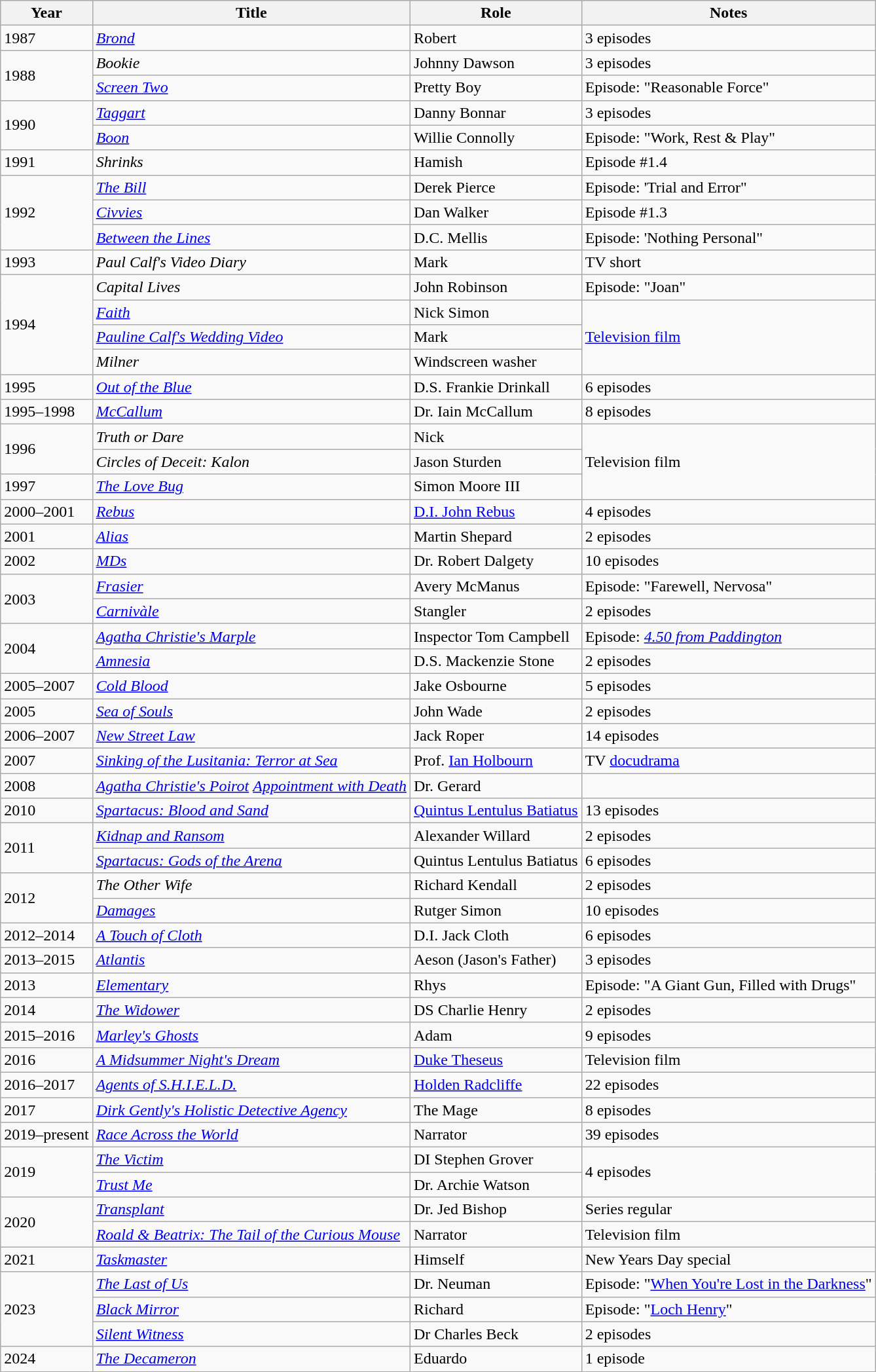<table class="wikitable sortable">
<tr>
<th>Year</th>
<th>Title</th>
<th>Role</th>
<th class="unsortable">Notes</th>
</tr>
<tr>
<td>1987</td>
<td><em><a href='#'>Brond</a></em></td>
<td>Robert</td>
<td>3 episodes</td>
</tr>
<tr>
<td rowspan="2">1988</td>
<td><em>Bookie</em></td>
<td>Johnny Dawson</td>
<td>3 episodes</td>
</tr>
<tr>
<td><em><a href='#'>Screen Two</a></em></td>
<td>Pretty Boy</td>
<td>Episode: "Reasonable Force"</td>
</tr>
<tr>
<td rowspan="2">1990</td>
<td><em><a href='#'>Taggart</a></em></td>
<td>Danny Bonnar</td>
<td>3 episodes</td>
</tr>
<tr>
<td><em><a href='#'>Boon</a></em></td>
<td>Willie Connolly</td>
<td>Episode: "Work, Rest & Play"</td>
</tr>
<tr>
<td>1991</td>
<td><em>Shrinks</em></td>
<td>Hamish</td>
<td>Episode #1.4</td>
</tr>
<tr>
<td rowspan="3">1992</td>
<td data-sort-value="Bill, The"><em><a href='#'>The Bill</a></em></td>
<td>Derek Pierce</td>
<td>Episode: 'Trial and Error"</td>
</tr>
<tr>
<td><em><a href='#'>Civvies</a></em></td>
<td>Dan Walker</td>
<td>Episode #1.3</td>
</tr>
<tr>
<td><em><a href='#'>Between the Lines</a></em></td>
<td>D.C. Mellis</td>
<td>Episode: 'Nothing Personal"</td>
</tr>
<tr>
<td>1993</td>
<td><em>Paul Calf's Video Diary</em></td>
<td>Mark</td>
<td>TV short</td>
</tr>
<tr>
<td rowspan="4">1994</td>
<td><em>Capital Lives</em></td>
<td>John Robinson</td>
<td>Episode: "Joan"</td>
</tr>
<tr>
<td><em><a href='#'>Faith</a></em></td>
<td>Nick Simon</td>
<td rowspan="3"><a href='#'>Television film</a></td>
</tr>
<tr>
<td><em><a href='#'>Pauline Calf's Wedding Video</a></em></td>
<td>Mark</td>
</tr>
<tr>
<td><em>Milner</em></td>
<td>Windscreen washer</td>
</tr>
<tr>
<td>1995</td>
<td><em><a href='#'>Out of the Blue</a></em></td>
<td>D.S. Frankie Drinkall</td>
<td>6 episodes</td>
</tr>
<tr>
<td>1995–1998</td>
<td><em><a href='#'>McCallum</a></em></td>
<td>Dr. Iain McCallum</td>
<td>8 episodes</td>
</tr>
<tr>
<td rowspan="2">1996</td>
<td><em>Truth or Dare</em></td>
<td>Nick</td>
<td rowspan="3">Television film</td>
</tr>
<tr>
<td><em>Circles of Deceit: Kalon</em></td>
<td>Jason Sturden</td>
</tr>
<tr>
<td>1997</td>
<td data-sort-value="Love Bug, The"><em><a href='#'>The Love Bug</a></em></td>
<td>Simon Moore III</td>
</tr>
<tr>
<td>2000–2001</td>
<td><em><a href='#'>Rebus</a></em></td>
<td><a href='#'>D.I. John Rebus</a></td>
<td>4 episodes</td>
</tr>
<tr>
<td>2001</td>
<td><em><a href='#'>Alias</a></em></td>
<td>Martin Shepard</td>
<td>2 episodes</td>
</tr>
<tr>
<td>2002</td>
<td><em><a href='#'>MDs</a></em></td>
<td>Dr. Robert Dalgety</td>
<td>10 episodes</td>
</tr>
<tr>
<td rowspan="2">2003</td>
<td><em><a href='#'>Frasier</a></em></td>
<td>Avery McManus</td>
<td>Episode: "Farewell, Nervosa"</td>
</tr>
<tr>
<td><em><a href='#'>Carnivàle</a></em></td>
<td>Stangler</td>
<td>2 episodes</td>
</tr>
<tr>
<td rowspan="2">2004</td>
<td><em><a href='#'>Agatha Christie's Marple</a></em></td>
<td>Inspector Tom Campbell</td>
<td>Episode: <em><a href='#'>4.50 from Paddington</a></em></td>
</tr>
<tr>
<td><em><a href='#'>Amnesia</a></em></td>
<td>D.S. Mackenzie Stone</td>
<td>2 episodes</td>
</tr>
<tr>
<td>2005–2007</td>
<td><em><a href='#'>Cold Blood</a></em></td>
<td>Jake Osbourne</td>
<td>5 episodes</td>
</tr>
<tr>
<td>2005</td>
<td><em><a href='#'>Sea of Souls</a></em></td>
<td>John Wade</td>
<td>2 episodes</td>
</tr>
<tr>
<td>2006–2007</td>
<td><em><a href='#'>New Street Law</a></em></td>
<td>Jack Roper</td>
<td>14 episodes</td>
</tr>
<tr>
<td>2007</td>
<td><em><a href='#'>Sinking of the Lusitania: Terror at Sea</a></em></td>
<td>Prof. <a href='#'>Ian Holbourn</a></td>
<td>TV <a href='#'>docudrama</a></td>
</tr>
<tr>
<td>2008</td>
<td><em><a href='#'>Agatha Christie's Poirot</a></em> <em><a href='#'>Appointment with Death</a></em></td>
<td>Dr. Gerard</td>
<td></td>
</tr>
<tr>
<td>2010</td>
<td><em><a href='#'>Spartacus: Blood and Sand</a></em></td>
<td><a href='#'>Quintus Lentulus Batiatus</a></td>
<td>13 episodes</td>
</tr>
<tr>
<td rowspan="2">2011</td>
<td><em><a href='#'>Kidnap and Ransom</a></em></td>
<td>Alexander Willard</td>
<td>2 episodes</td>
</tr>
<tr>
<td><em><a href='#'>Spartacus: Gods of the Arena</a></em></td>
<td>Quintus Lentulus Batiatus</td>
<td>6 episodes</td>
</tr>
<tr>
<td rowspan="2">2012</td>
<td data-sort-value="Other Wife, The"><em>The Other Wife</em></td>
<td>Richard Kendall</td>
<td>2 episodes</td>
</tr>
<tr>
<td><em><a href='#'>Damages</a></em></td>
<td>Rutger Simon</td>
<td>10 episodes</td>
</tr>
<tr>
<td>2012–2014</td>
<td data-sort-value="Touch of Cloth, A"><em><a href='#'>A Touch of Cloth</a></em></td>
<td>D.I. Jack Cloth</td>
<td>6 episodes</td>
</tr>
<tr>
<td>2013–2015</td>
<td><em><a href='#'>Atlantis</a></em></td>
<td>Aeson (Jason's Father)</td>
<td>3 episodes</td>
</tr>
<tr>
<td>2013</td>
<td><em><a href='#'>Elementary</a></em></td>
<td>Rhys</td>
<td>Episode: "A Giant Gun, Filled with Drugs"</td>
</tr>
<tr>
<td>2014</td>
<td data-sort-value="Widower, The"><em><a href='#'>The Widower</a></em></td>
<td>DS Charlie Henry</td>
<td>2 episodes</td>
</tr>
<tr>
<td>2015–2016</td>
<td><em><a href='#'>Marley's Ghosts</a></em></td>
<td>Adam</td>
<td>9 episodes</td>
</tr>
<tr>
<td>2016</td>
<td data-sort-value="Midsummer Night's Dream, A"><em><a href='#'>A Midsummer Night's Dream</a></em></td>
<td><a href='#'>Duke Theseus</a></td>
<td>Television film</td>
</tr>
<tr>
<td>2016–2017</td>
<td><em><a href='#'>Agents of S.H.I.E.L.D.</a></em></td>
<td><a href='#'>Holden Radcliffe</a></td>
<td>22 episodes</td>
</tr>
<tr>
<td>2017</td>
<td><em><a href='#'>Dirk Gently's Holistic Detective Agency</a></em></td>
<td>The Mage</td>
<td>8 episodes</td>
</tr>
<tr>
<td>2019–present</td>
<td><em><a href='#'>Race Across the World</a></em></td>
<td>Narrator</td>
<td>39 episodes</td>
</tr>
<tr>
<td rowspan="2">2019</td>
<td data-sort-value="Victim, The"><em><a href='#'>The Victim</a></em></td>
<td>DI Stephen Grover</td>
<td rowspan="2">4 episodes</td>
</tr>
<tr>
<td><em><a href='#'>Trust Me</a></em></td>
<td>Dr. Archie Watson</td>
</tr>
<tr>
<td rowspan="2">2020</td>
<td><em><a href='#'>Transplant</a></em></td>
<td>Dr. Jed Bishop</td>
<td>Series regular</td>
</tr>
<tr>
<td><em><a href='#'>Roald & Beatrix: The Tail of the Curious Mouse</a></em></td>
<td>Narrator</td>
<td>Television film</td>
</tr>
<tr>
<td>2021</td>
<td><em><a href='#'>Taskmaster</a></em></td>
<td>Himself</td>
<td>New Years Day special</td>
</tr>
<tr>
<td rowspan="3">2023</td>
<td data-sort-value="Last of Us, The"><em><a href='#'>The Last of Us</a></em></td>
<td>Dr. Neuman</td>
<td>Episode: "<a href='#'>When You're Lost in the Darkness</a>"</td>
</tr>
<tr>
<td><em><a href='#'>Black Mirror</a></em></td>
<td>Richard</td>
<td>Episode: "<a href='#'>Loch Henry</a>"</td>
</tr>
<tr>
<td><em><a href='#'>Silent Witness</a></em></td>
<td>Dr Charles Beck</td>
<td>2 episodes</td>
</tr>
<tr>
<td>2024</td>
<td><a href='#'><em>The Decameron</em></a></td>
<td>Eduardo</td>
<td>1 episode</td>
</tr>
</table>
